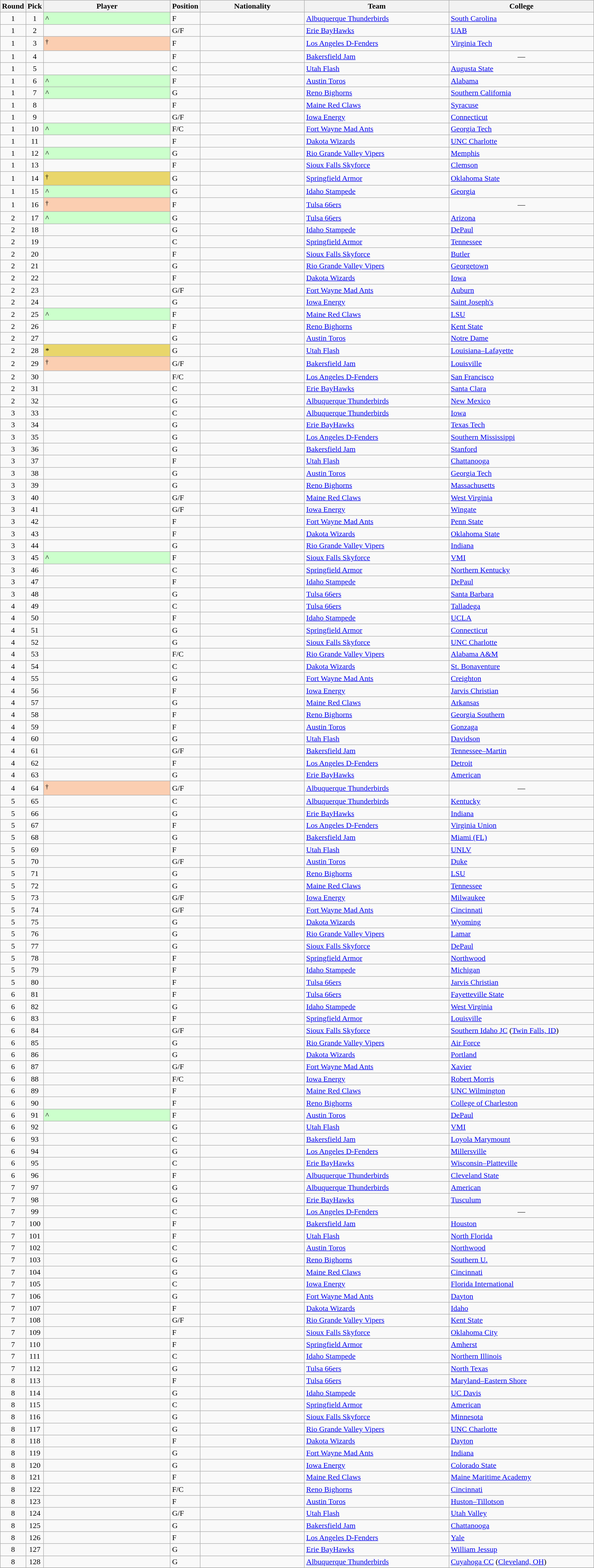<table class="wikitable sortable">
<tr>
<th width="1%">Round</th>
<th width="1%">Pick</th>
<th width="22%">Player</th>
<th width="1%">Position</th>
<th width="18%">Nationality</th>
<th width="25%">Team</th>
<th width="25%">College</th>
</tr>
<tr>
<td align=center>1</td>
<td align=center>1</td>
<td style="background-color:#CCFFCC">^</td>
<td>F</td>
<td></td>
<td><a href='#'>Albuquerque Thunderbirds</a></td>
<td><a href='#'>South Carolina</a></td>
</tr>
<tr>
<td align=center>1</td>
<td align=center>2</td>
<td></td>
<td>G/F</td>
<td></td>
<td><a href='#'>Erie BayHawks</a></td>
<td><a href='#'>UAB</a></td>
</tr>
<tr>
<td align=center>1</td>
<td align=center>3</td>
<td style="background-color:#FBCEB1"><sup>†</sup></td>
<td>F</td>
<td></td>
<td><a href='#'>Los Angeles D-Fenders</a></td>
<td><a href='#'>Virginia Tech</a></td>
</tr>
<tr>
<td align=center>1</td>
<td align=center>4</td>
<td></td>
<td>F</td>
<td><br></td>
<td><a href='#'>Bakersfield Jam</a></td>
<td align=center>—</td>
</tr>
<tr>
<td align=center>1</td>
<td align=center>5</td>
<td></td>
<td>C</td>
<td></td>
<td><a href='#'>Utah Flash</a></td>
<td><a href='#'>Augusta State</a></td>
</tr>
<tr>
<td align=center>1</td>
<td align=center>6</td>
<td style="background-color:#CCFFCC">^</td>
<td>F</td>
<td></td>
<td><a href='#'>Austin Toros</a></td>
<td><a href='#'>Alabama</a></td>
</tr>
<tr>
<td align=center>1</td>
<td align=center>7</td>
<td style="background-color:#CCFFCC">^</td>
<td>G</td>
<td></td>
<td><a href='#'>Reno Bighorns</a></td>
<td><a href='#'>Southern California</a></td>
</tr>
<tr>
<td align=center>1</td>
<td align=center>8</td>
<td></td>
<td>F</td>
<td></td>
<td><a href='#'>Maine Red Claws</a></td>
<td><a href='#'>Syracuse</a></td>
</tr>
<tr>
<td align=center>1</td>
<td align=center>9</td>
<td></td>
<td>G/F</td>
<td></td>
<td><a href='#'>Iowa Energy</a></td>
<td><a href='#'>Connecticut</a></td>
</tr>
<tr>
<td align=center>1</td>
<td align=center>10</td>
<td style="background-color:#CCFFCC">^</td>
<td>F/C</td>
<td></td>
<td><a href='#'>Fort Wayne Mad Ants</a></td>
<td><a href='#'>Georgia Tech</a></td>
</tr>
<tr>
<td align=center>1</td>
<td align=center>11</td>
<td></td>
<td>F</td>
<td></td>
<td><a href='#'>Dakota Wizards</a></td>
<td><a href='#'>UNC Charlotte</a></td>
</tr>
<tr>
<td align=center>1</td>
<td align=center>12</td>
<td style="background-color:#CCFFCC">^</td>
<td>G</td>
<td></td>
<td><a href='#'>Rio Grande Valley Vipers</a></td>
<td><a href='#'>Memphis</a></td>
</tr>
<tr>
<td align=center>1</td>
<td align=center>13</td>
<td></td>
<td>F</td>
<td></td>
<td><a href='#'>Sioux Falls Skyforce</a></td>
<td><a href='#'>Clemson</a></td>
</tr>
<tr>
<td align=center>1</td>
<td align=center>14</td>
<td style="background-color:#E9D66B"><sup>†</sup></td>
<td>G</td>
<td></td>
<td><a href='#'>Springfield Armor</a></td>
<td><a href='#'>Oklahoma State</a></td>
</tr>
<tr>
<td align=center>1</td>
<td align=center>15</td>
<td style="background-color:#CCFFCC">^</td>
<td>G</td>
<td></td>
<td><a href='#'>Idaho Stampede</a></td>
<td><a href='#'>Georgia</a></td>
</tr>
<tr>
<td align=center>1</td>
<td align=center>16</td>
<td style="background-color:#FBCEB1"><sup>†</sup></td>
<td>F</td>
<td></td>
<td><a href='#'>Tulsa 66ers</a></td>
<td align=center>—</td>
</tr>
<tr>
<td align=center>2</td>
<td align=center>17</td>
<td style="background-color:#CCFFCC">^</td>
<td>G</td>
<td></td>
<td><a href='#'>Tulsa 66ers</a></td>
<td><a href='#'>Arizona</a></td>
</tr>
<tr>
<td align=center>2</td>
<td align=center>18</td>
<td></td>
<td>G</td>
<td></td>
<td><a href='#'>Idaho Stampede</a></td>
<td><a href='#'>DePaul</a></td>
</tr>
<tr>
<td align=center>2</td>
<td align=center>19</td>
<td></td>
<td>C</td>
<td></td>
<td><a href='#'>Springfield Armor</a></td>
<td><a href='#'>Tennessee</a></td>
</tr>
<tr>
<td align=center>2</td>
<td align=center>20</td>
<td></td>
<td>F</td>
<td></td>
<td><a href='#'>Sioux Falls Skyforce</a></td>
<td><a href='#'>Butler</a></td>
</tr>
<tr>
<td align=center>2</td>
<td align=center>21</td>
<td></td>
<td>G</td>
<td></td>
<td><a href='#'>Rio Grande Valley Vipers</a></td>
<td><a href='#'>Georgetown</a></td>
</tr>
<tr>
<td align=center>2</td>
<td align=center>22</td>
<td></td>
<td>F</td>
<td></td>
<td><a href='#'>Dakota Wizards</a></td>
<td><a href='#'>Iowa</a></td>
</tr>
<tr>
<td align=center>2</td>
<td align=center>23</td>
<td></td>
<td>G/F</td>
<td></td>
<td><a href='#'>Fort Wayne Mad Ants</a></td>
<td><a href='#'>Auburn</a></td>
</tr>
<tr>
<td align=center>2</td>
<td align=center>24</td>
<td></td>
<td>G</td>
<td></td>
<td><a href='#'>Iowa Energy</a></td>
<td><a href='#'>Saint Joseph's</a></td>
</tr>
<tr>
<td align=center>2</td>
<td align=center>25</td>
<td style="background-color:#CCFFCC">^</td>
<td>F</td>
<td></td>
<td><a href='#'>Maine Red Claws</a></td>
<td><a href='#'>LSU</a></td>
</tr>
<tr>
<td align=center>2</td>
<td align=center>26</td>
<td></td>
<td>F</td>
<td></td>
<td><a href='#'>Reno Bighorns</a></td>
<td><a href='#'>Kent State</a></td>
</tr>
<tr>
<td align=center>2</td>
<td align=center>27</td>
<td></td>
<td>G</td>
<td></td>
<td><a href='#'>Austin Toros</a></td>
<td><a href='#'>Notre Dame</a></td>
</tr>
<tr>
<td align=center>2</td>
<td align=center>28</td>
<td style="background-color:#E9D66B">*</td>
<td>G</td>
<td></td>
<td><a href='#'>Utah Flash</a></td>
<td><a href='#'>Louisiana–Lafayette</a></td>
</tr>
<tr>
<td align=center>2</td>
<td align=center>29</td>
<td style="background-color:#FBCEB1"><sup>†</sup></td>
<td>G/F</td>
<td></td>
<td><a href='#'>Bakersfield Jam</a></td>
<td><a href='#'>Louisville</a></td>
</tr>
<tr>
<td align=center>2</td>
<td align=center>30</td>
<td></td>
<td>F/C</td>
<td></td>
<td><a href='#'>Los Angeles D-Fenders</a></td>
<td><a href='#'>San Francisco</a></td>
</tr>
<tr>
<td align=center>2</td>
<td align=center>31</td>
<td></td>
<td>C</td>
<td></td>
<td><a href='#'>Erie BayHawks</a></td>
<td><a href='#'>Santa Clara</a></td>
</tr>
<tr>
<td align=center>2</td>
<td align=center>32</td>
<td></td>
<td>G</td>
<td><br></td>
<td><a href='#'>Albuquerque Thunderbirds</a></td>
<td><a href='#'>New Mexico</a></td>
</tr>
<tr>
</tr>
<tr>
<td align=center>3</td>
<td align=center>33</td>
<td></td>
<td>C</td>
<td></td>
<td><a href='#'>Albuquerque Thunderbirds</a></td>
<td><a href='#'>Iowa</a></td>
</tr>
<tr>
<td align=center>3</td>
<td align=center>34</td>
<td></td>
<td>G</td>
<td></td>
<td><a href='#'>Erie BayHawks</a></td>
<td><a href='#'>Texas Tech</a></td>
</tr>
<tr>
<td align=center>3</td>
<td align=center>35</td>
<td></td>
<td>G</td>
<td></td>
<td><a href='#'>Los Angeles D-Fenders</a></td>
<td><a href='#'>Southern Mississippi</a></td>
</tr>
<tr>
<td align=center>3</td>
<td align=center>36</td>
<td></td>
<td>G</td>
<td></td>
<td><a href='#'>Bakersfield Jam</a></td>
<td><a href='#'>Stanford</a></td>
</tr>
<tr>
<td align=center>3</td>
<td align=center>37</td>
<td></td>
<td>F</td>
<td></td>
<td><a href='#'>Utah Flash</a></td>
<td><a href='#'>Chattanooga</a></td>
</tr>
<tr>
<td align=center>3</td>
<td align=center>38</td>
<td></td>
<td>G</td>
<td></td>
<td><a href='#'>Austin Toros</a></td>
<td><a href='#'>Georgia Tech</a></td>
</tr>
<tr>
<td align=center>3</td>
<td align=center>39</td>
<td></td>
<td>G</td>
<td></td>
<td><a href='#'>Reno Bighorns</a></td>
<td><a href='#'>Massachusetts</a></td>
</tr>
<tr>
<td align=center>3</td>
<td align=center>40</td>
<td></td>
<td>G/F</td>
<td></td>
<td><a href='#'>Maine Red Claws</a></td>
<td><a href='#'>West Virginia</a></td>
</tr>
<tr>
<td align=center>3</td>
<td align=center>41</td>
<td></td>
<td>G/F</td>
<td></td>
<td><a href='#'>Iowa Energy</a></td>
<td><a href='#'>Wingate</a></td>
</tr>
<tr>
<td align=center>3</td>
<td align=center>42</td>
<td></td>
<td>F</td>
<td></td>
<td><a href='#'>Fort Wayne Mad Ants</a></td>
<td><a href='#'>Penn State</a></td>
</tr>
<tr>
<td align=center>3</td>
<td align=center>43</td>
<td></td>
<td>F</td>
<td></td>
<td><a href='#'>Dakota Wizards</a></td>
<td><a href='#'>Oklahoma State</a></td>
</tr>
<tr>
<td align=center>3</td>
<td align=center>44</td>
<td></td>
<td>G</td>
<td></td>
<td><a href='#'>Rio Grande Valley Vipers</a></td>
<td><a href='#'>Indiana</a></td>
</tr>
<tr>
<td align=center>3</td>
<td align=center>45</td>
<td style="background-color:#CCFFCC">^</td>
<td>F</td>
<td></td>
<td><a href='#'>Sioux Falls Skyforce</a></td>
<td><a href='#'>VMI</a></td>
</tr>
<tr>
<td align=center>3</td>
<td align=center>46</td>
<td></td>
<td>C</td>
<td></td>
<td><a href='#'>Springfield Armor</a></td>
<td><a href='#'>Northern Kentucky</a></td>
</tr>
<tr>
<td align=center>3</td>
<td align=center>47</td>
<td></td>
<td>F</td>
<td></td>
<td><a href='#'>Idaho Stampede</a></td>
<td><a href='#'>DePaul</a></td>
</tr>
<tr>
<td align=center>3</td>
<td align=center>48</td>
<td></td>
<td>G</td>
<td></td>
<td><a href='#'>Tulsa 66ers</a></td>
<td><a href='#'>Santa Barbara</a></td>
</tr>
<tr>
<td align=center>4</td>
<td align=center>49</td>
<td></td>
<td>C</td>
<td></td>
<td><a href='#'>Tulsa 66ers</a></td>
<td><a href='#'>Talladega</a></td>
</tr>
<tr>
<td align=center>4</td>
<td align=center>50</td>
<td></td>
<td>F</td>
<td></td>
<td><a href='#'>Idaho Stampede</a></td>
<td><a href='#'>UCLA</a></td>
</tr>
<tr>
<td align=center>4</td>
<td align=center>51</td>
<td></td>
<td>G</td>
<td></td>
<td><a href='#'>Springfield Armor</a></td>
<td><a href='#'>Connecticut</a></td>
</tr>
<tr>
<td align=center>4</td>
<td align=center>52</td>
<td></td>
<td>G</td>
<td></td>
<td><a href='#'>Sioux Falls Skyforce</a></td>
<td><a href='#'>UNC Charlotte</a></td>
</tr>
<tr>
<td align=center>4</td>
<td align=center>53</td>
<td></td>
<td>F/C</td>
<td></td>
<td><a href='#'>Rio Grande Valley Vipers</a></td>
<td><a href='#'>Alabama A&M</a></td>
</tr>
<tr>
<td align=center>4</td>
<td align=center>54</td>
<td></td>
<td>C</td>
<td></td>
<td><a href='#'>Dakota Wizards</a></td>
<td><a href='#'>St. Bonaventure</a></td>
</tr>
<tr>
<td align=center>4</td>
<td align=center>55</td>
<td></td>
<td>G</td>
<td></td>
<td><a href='#'>Fort Wayne Mad Ants</a></td>
<td><a href='#'>Creighton</a></td>
</tr>
<tr>
<td align=center>4</td>
<td align=center>56</td>
<td></td>
<td>F</td>
<td></td>
<td><a href='#'>Iowa Energy</a></td>
<td><a href='#'>Jarvis Christian</a></td>
</tr>
<tr>
<td align=center>4</td>
<td align=center>57</td>
<td></td>
<td>G</td>
<td></td>
<td><a href='#'>Maine Red Claws</a></td>
<td><a href='#'>Arkansas</a></td>
</tr>
<tr>
<td align=center>4</td>
<td align=center>58</td>
<td></td>
<td>F</td>
<td></td>
<td><a href='#'>Reno Bighorns</a></td>
<td><a href='#'>Georgia Southern</a></td>
</tr>
<tr>
<td align=center>4</td>
<td align=center>59</td>
<td></td>
<td>F</td>
<td></td>
<td><a href='#'>Austin Toros</a></td>
<td><a href='#'>Gonzaga</a></td>
</tr>
<tr>
<td align=center>4</td>
<td align=center>60</td>
<td></td>
<td>G</td>
<td></td>
<td><a href='#'>Utah Flash</a></td>
<td><a href='#'>Davidson</a></td>
</tr>
<tr>
<td align=center>4</td>
<td align=center>61</td>
<td></td>
<td>G/F</td>
<td></td>
<td><a href='#'>Bakersfield Jam</a></td>
<td><a href='#'>Tennessee–Martin</a></td>
</tr>
<tr>
<td align=center>4</td>
<td align=center>62</td>
<td></td>
<td>F</td>
<td></td>
<td><a href='#'>Los Angeles D-Fenders</a></td>
<td><a href='#'>Detroit</a></td>
</tr>
<tr>
<td align=center>4</td>
<td align=center>63</td>
<td></td>
<td>G</td>
<td></td>
<td><a href='#'>Erie BayHawks</a></td>
<td><a href='#'>American</a></td>
</tr>
<tr>
<td align=center>4</td>
<td align=center>64</td>
<td style="background-color:#FBCEB1"><sup>†</sup></td>
<td>G/F</td>
<td></td>
<td><a href='#'>Albuquerque Thunderbirds</a></td>
<td align=center>—</td>
</tr>
<tr>
<td align=center>5</td>
<td align=center>65</td>
<td></td>
<td>C</td>
<td></td>
<td><a href='#'>Albuquerque Thunderbirds</a></td>
<td><a href='#'>Kentucky</a></td>
</tr>
<tr>
<td align=center>5</td>
<td align=center>66</td>
<td></td>
<td>G</td>
<td></td>
<td><a href='#'>Erie BayHawks</a></td>
<td><a href='#'>Indiana</a></td>
</tr>
<tr>
<td align=center>5</td>
<td align=center>67</td>
<td></td>
<td>F</td>
<td></td>
<td><a href='#'>Los Angeles D-Fenders</a></td>
<td><a href='#'>Virginia Union</a></td>
</tr>
<tr>
<td align=center>5</td>
<td align=center>68</td>
<td></td>
<td>G</td>
<td></td>
<td><a href='#'>Bakersfield Jam</a></td>
<td><a href='#'>Miami (FL)</a></td>
</tr>
<tr>
<td align=center>5</td>
<td align=center>69</td>
<td></td>
<td>F</td>
<td></td>
<td><a href='#'>Utah Flash</a></td>
<td><a href='#'>UNLV</a></td>
</tr>
<tr>
<td align=center>5</td>
<td align=center>70</td>
<td></td>
<td>G/F</td>
<td></td>
<td><a href='#'>Austin Toros</a></td>
<td><a href='#'>Duke</a></td>
</tr>
<tr>
<td align=center>5</td>
<td align=center>71</td>
<td></td>
<td>G</td>
<td></td>
<td><a href='#'>Reno Bighorns</a></td>
<td><a href='#'>LSU</a></td>
</tr>
<tr>
<td align=center>5</td>
<td align=center>72</td>
<td></td>
<td>G</td>
<td></td>
<td><a href='#'>Maine Red Claws</a></td>
<td><a href='#'>Tennessee</a></td>
</tr>
<tr>
<td align=center>5</td>
<td align=center>73</td>
<td></td>
<td>G/F</td>
<td></td>
<td><a href='#'>Iowa Energy</a></td>
<td><a href='#'>Milwaukee</a></td>
</tr>
<tr>
<td align=center>5</td>
<td align=center>74</td>
<td></td>
<td>G/F</td>
<td></td>
<td><a href='#'>Fort Wayne Mad Ants</a></td>
<td><a href='#'>Cincinnati</a></td>
</tr>
<tr>
<td align=center>5</td>
<td align=center>75</td>
<td></td>
<td>G</td>
<td></td>
<td><a href='#'>Dakota Wizards</a></td>
<td><a href='#'>Wyoming</a></td>
</tr>
<tr>
<td align=center>5</td>
<td align=center>76</td>
<td></td>
<td>G</td>
<td></td>
<td><a href='#'>Rio Grande Valley Vipers</a></td>
<td><a href='#'>Lamar</a></td>
</tr>
<tr>
<td align=center>5</td>
<td align=center>77</td>
<td></td>
<td>G</td>
<td></td>
<td><a href='#'>Sioux Falls Skyforce</a></td>
<td><a href='#'>DePaul</a></td>
</tr>
<tr>
<td align=center>5</td>
<td align=center>78</td>
<td></td>
<td>F</td>
<td></td>
<td><a href='#'>Springfield Armor</a></td>
<td><a href='#'>Northwood</a></td>
</tr>
<tr>
<td align=center>5</td>
<td align=center>79</td>
<td></td>
<td>F</td>
<td></td>
<td><a href='#'>Idaho Stampede</a></td>
<td><a href='#'>Michigan</a></td>
</tr>
<tr>
<td align=center>5</td>
<td align=center>80</td>
<td></td>
<td>F</td>
<td></td>
<td><a href='#'>Tulsa 66ers</a></td>
<td><a href='#'>Jarvis Christian</a></td>
</tr>
<tr>
<td align=center>6</td>
<td align=center>81</td>
<td></td>
<td>F</td>
<td></td>
<td><a href='#'>Tulsa 66ers</a></td>
<td><a href='#'>Fayetteville State</a></td>
</tr>
<tr>
<td align=center>6</td>
<td align=center>82</td>
<td></td>
<td>G</td>
<td></td>
<td><a href='#'>Idaho Stampede</a></td>
<td><a href='#'>West Virginia</a></td>
</tr>
<tr>
<td align=center>6</td>
<td align=center>83</td>
<td></td>
<td>F</td>
<td></td>
<td><a href='#'>Springfield Armor</a></td>
<td><a href='#'>Louisville</a></td>
</tr>
<tr>
<td align=center>6</td>
<td align=center>84</td>
<td></td>
<td>G/F</td>
<td></td>
<td><a href='#'>Sioux Falls Skyforce</a></td>
<td><a href='#'>Southern Idaho JC</a> (<a href='#'>Twin Falls, ID</a>)</td>
</tr>
<tr>
<td align=center>6</td>
<td align=center>85</td>
<td></td>
<td>G</td>
<td></td>
<td><a href='#'>Rio Grande Valley Vipers</a></td>
<td><a href='#'>Air Force</a></td>
</tr>
<tr>
<td align=center>6</td>
<td align=center>86</td>
<td></td>
<td>G</td>
<td></td>
<td><a href='#'>Dakota Wizards</a></td>
<td><a href='#'>Portland</a></td>
</tr>
<tr>
<td align=center>6</td>
<td align=center>87</td>
<td></td>
<td>G/F</td>
<td></td>
<td><a href='#'>Fort Wayne Mad Ants</a></td>
<td><a href='#'>Xavier</a></td>
</tr>
<tr>
<td align=center>6</td>
<td align=center>88</td>
<td></td>
<td>F/C</td>
<td></td>
<td><a href='#'>Iowa Energy</a></td>
<td><a href='#'>Robert Morris</a></td>
</tr>
<tr>
<td align=center>6</td>
<td align=center>89</td>
<td></td>
<td>F</td>
<td></td>
<td><a href='#'>Maine Red Claws</a></td>
<td><a href='#'>UNC Wilmington</a></td>
</tr>
<tr>
<td align=center>6</td>
<td align=center>90</td>
<td></td>
<td>F</td>
<td></td>
<td><a href='#'>Reno Bighorns</a></td>
<td><a href='#'>College of Charleston</a></td>
</tr>
<tr>
<td align=center>6</td>
<td align=center>91</td>
<td style="background-color:#CCFFCC">^</td>
<td>F</td>
<td></td>
<td><a href='#'>Austin Toros</a></td>
<td><a href='#'>DePaul</a></td>
</tr>
<tr>
<td align=center>6</td>
<td align=center>92</td>
<td></td>
<td>G</td>
<td></td>
<td><a href='#'>Utah Flash</a></td>
<td><a href='#'>VMI</a></td>
</tr>
<tr>
<td align=center>6</td>
<td align=center>93</td>
<td></td>
<td>C</td>
<td></td>
<td><a href='#'>Bakersfield Jam</a></td>
<td><a href='#'>Loyola Marymount</a></td>
</tr>
<tr>
<td align=center>6</td>
<td align=center>94</td>
<td></td>
<td>G</td>
<td></td>
<td><a href='#'>Los Angeles D-Fenders</a></td>
<td><a href='#'>Millersville</a></td>
</tr>
<tr>
<td align=center>6</td>
<td align=center>95</td>
<td></td>
<td>C</td>
<td></td>
<td><a href='#'>Erie BayHawks</a></td>
<td><a href='#'>Wisconsin–Platteville</a></td>
</tr>
<tr>
<td align=center>6</td>
<td align=center>96</td>
<td></td>
<td>F</td>
<td></td>
<td><a href='#'>Albuquerque Thunderbirds</a></td>
<td><a href='#'>Cleveland State</a></td>
</tr>
<tr>
<td align=center>7</td>
<td align=center>97</td>
<td></td>
<td>G</td>
<td></td>
<td><a href='#'>Albuquerque Thunderbirds</a></td>
<td><a href='#'>American</a></td>
</tr>
<tr>
<td align=center>7</td>
<td align=center>98</td>
<td></td>
<td>G</td>
<td></td>
<td><a href='#'>Erie BayHawks</a></td>
<td><a href='#'>Tusculum</a></td>
</tr>
<tr>
<td align=center>7</td>
<td align=center>99</td>
<td></td>
<td>C</td>
<td></td>
<td><a href='#'>Los Angeles D-Fenders</a></td>
<td align=center>—</td>
</tr>
<tr>
<td align=center>7</td>
<td align=center>100</td>
<td></td>
<td>F</td>
<td></td>
<td><a href='#'>Bakersfield Jam</a></td>
<td><a href='#'>Houston</a></td>
</tr>
<tr>
<td align=center>7</td>
<td align=center>101</td>
<td></td>
<td>F</td>
<td></td>
<td><a href='#'>Utah Flash</a></td>
<td><a href='#'>North Florida</a></td>
</tr>
<tr>
<td align=center>7</td>
<td align=center>102</td>
<td></td>
<td>C</td>
<td></td>
<td><a href='#'>Austin Toros</a></td>
<td><a href='#'>Northwood</a></td>
</tr>
<tr>
<td align=center>7</td>
<td align=center>103</td>
<td></td>
<td>G</td>
<td></td>
<td><a href='#'>Reno Bighorns</a></td>
<td><a href='#'>Southern U.</a></td>
</tr>
<tr>
<td align=center>7</td>
<td align=center>104</td>
<td></td>
<td>G</td>
<td></td>
<td><a href='#'>Maine Red Claws</a></td>
<td><a href='#'>Cincinnati</a></td>
</tr>
<tr>
<td align=center>7</td>
<td align=center>105</td>
<td></td>
<td>C</td>
<td></td>
<td><a href='#'>Iowa Energy</a></td>
<td><a href='#'>Florida International</a></td>
</tr>
<tr>
<td align=center>7</td>
<td align=center>106</td>
<td></td>
<td>G</td>
<td></td>
<td><a href='#'>Fort Wayne Mad Ants</a></td>
<td><a href='#'>Dayton</a></td>
</tr>
<tr>
<td align=center>7</td>
<td align=center>107</td>
<td></td>
<td>F</td>
<td></td>
<td><a href='#'>Dakota Wizards</a></td>
<td><a href='#'>Idaho</a></td>
</tr>
<tr>
<td align=center>7</td>
<td align=center>108</td>
<td></td>
<td>G/F</td>
<td></td>
<td><a href='#'>Rio Grande Valley Vipers</a></td>
<td><a href='#'>Kent State</a></td>
</tr>
<tr>
<td align=center>7</td>
<td align=center>109</td>
<td></td>
<td>F</td>
<td></td>
<td><a href='#'>Sioux Falls Skyforce</a></td>
<td><a href='#'>Oklahoma City</a></td>
</tr>
<tr>
<td align=center>7</td>
<td align=center>110</td>
<td></td>
<td>F</td>
<td></td>
<td><a href='#'>Springfield Armor</a></td>
<td><a href='#'>Amherst</a></td>
</tr>
<tr>
<td align=center>7</td>
<td align=center>111</td>
<td></td>
<td>C</td>
<td></td>
<td><a href='#'>Idaho Stampede</a></td>
<td><a href='#'>Northern Illinois</a></td>
</tr>
<tr>
<td align=center>7</td>
<td align=center>112</td>
<td></td>
<td>G</td>
<td></td>
<td><a href='#'>Tulsa 66ers</a></td>
<td><a href='#'>North Texas</a></td>
</tr>
<tr>
<td align=center>8</td>
<td align=center>113</td>
<td></td>
<td>F</td>
<td></td>
<td><a href='#'>Tulsa 66ers</a></td>
<td><a href='#'>Maryland–Eastern Shore</a></td>
</tr>
<tr>
<td align=center>8</td>
<td align=center>114</td>
<td></td>
<td>G</td>
<td></td>
<td><a href='#'>Idaho Stampede</a></td>
<td><a href='#'>UC Davis</a></td>
</tr>
<tr>
<td align=center>8</td>
<td align=center>115</td>
<td></td>
<td>C</td>
<td></td>
<td><a href='#'>Springfield Armor</a></td>
<td><a href='#'>American</a></td>
</tr>
<tr>
<td align=center>8</td>
<td align=center>116</td>
<td></td>
<td>G</td>
<td></td>
<td><a href='#'>Sioux Falls Skyforce</a></td>
<td><a href='#'>Minnesota</a></td>
</tr>
<tr>
<td align=center>8</td>
<td align=center>117</td>
<td></td>
<td>G</td>
<td></td>
<td><a href='#'>Rio Grande Valley Vipers</a></td>
<td><a href='#'>UNC Charlotte</a></td>
</tr>
<tr>
<td align=center>8</td>
<td align=center>118</td>
<td></td>
<td>F</td>
<td></td>
<td><a href='#'>Dakota Wizards</a></td>
<td><a href='#'>Dayton</a></td>
</tr>
<tr>
<td align=center>8</td>
<td align=center>119</td>
<td></td>
<td>G</td>
<td></td>
<td><a href='#'>Fort Wayne Mad Ants</a></td>
<td><a href='#'>Indiana</a></td>
</tr>
<tr>
<td align=center>8</td>
<td align=center>120</td>
<td></td>
<td>G</td>
<td></td>
<td><a href='#'>Iowa Energy</a></td>
<td><a href='#'>Colorado State</a></td>
</tr>
<tr>
<td align=center>8</td>
<td align=center>121</td>
<td></td>
<td>F</td>
<td></td>
<td><a href='#'>Maine Red Claws</a></td>
<td><a href='#'>Maine Maritime Academy</a></td>
</tr>
<tr>
<td align=center>8</td>
<td align=center>122</td>
<td></td>
<td>F/C</td>
<td></td>
<td><a href='#'>Reno Bighorns</a></td>
<td><a href='#'>Cincinnati</a></td>
</tr>
<tr>
<td align=center>8</td>
<td align=center>123</td>
<td></td>
<td>F</td>
<td></td>
<td><a href='#'>Austin Toros</a></td>
<td><a href='#'>Huston–Tillotson</a></td>
</tr>
<tr>
<td align=center>8</td>
<td align=center>124</td>
<td></td>
<td>G/F</td>
<td></td>
<td><a href='#'>Utah Flash</a></td>
<td><a href='#'>Utah Valley</a></td>
</tr>
<tr>
<td align=center>8</td>
<td align=center>125</td>
<td></td>
<td>G</td>
<td></td>
<td><a href='#'>Bakersfield Jam</a></td>
<td><a href='#'>Chattanooga</a></td>
</tr>
<tr>
<td align=center>8</td>
<td align=center>126</td>
<td></td>
<td>F</td>
<td></td>
<td><a href='#'>Los Angeles D-Fenders</a></td>
<td><a href='#'>Yale</a></td>
</tr>
<tr>
<td align=center>8</td>
<td align=center>127</td>
<td></td>
<td>G</td>
<td></td>
<td><a href='#'>Erie BayHawks</a></td>
<td><a href='#'>William Jessup</a></td>
</tr>
<tr>
<td align=center>8</td>
<td align=center>128</td>
<td></td>
<td>G</td>
<td><br></td>
<td><a href='#'>Albuquerque Thunderbirds</a></td>
<td><a href='#'>Cuyahoga CC</a> (<a href='#'>Cleveland, OH</a>)</td>
</tr>
<tr>
</tr>
</table>
